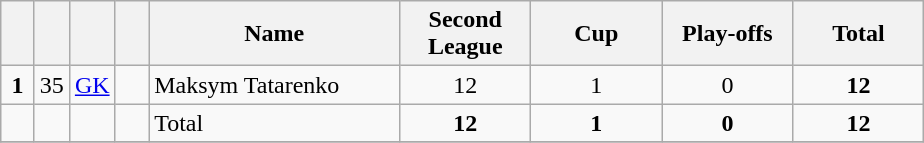<table class="wikitable" style="text-align:center">
<tr>
<th width=15></th>
<th width=15></th>
<th width=15></th>
<th width=15></th>
<th width=160>Name</th>
<th width=80><strong>Second League</strong></th>
<th width=80><strong>Cup</strong></th>
<th width=80><strong>Play-offs</strong></th>
<th width=80>Total</th>
</tr>
<tr>
<td><strong>1</strong></td>
<td>35</td>
<td><a href='#'>GK</a></td>
<td></td>
<td align=left>Maksym Tatarenko</td>
<td>12</td>
<td>1</td>
<td>0</td>
<td><strong>12</strong></td>
</tr>
<tr>
<td></td>
<td></td>
<td></td>
<td></td>
<td align=left>Total</td>
<td><strong>12</strong></td>
<td><strong>1</strong></td>
<td><strong>0</strong></td>
<td><strong>12</strong></td>
</tr>
<tr>
</tr>
</table>
